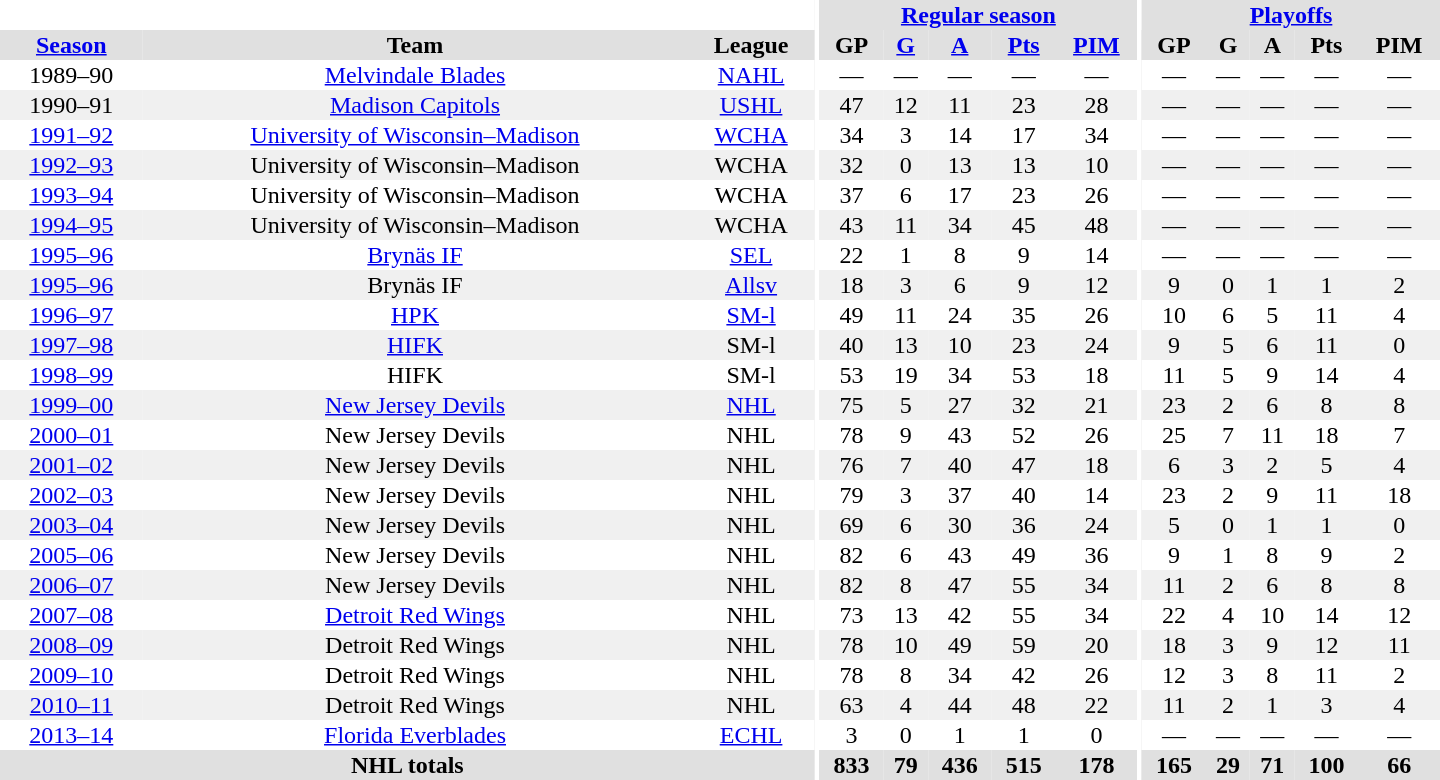<table border="0" cellpadding="1" cellspacing="0" style="text-align:center; width:60em">
<tr bgcolor="#e0e0e0">
<th colspan="3" bgcolor="#ffffff"></th>
<th rowspan="100" bgcolor="#ffffff"></th>
<th colspan="5"><a href='#'>Regular season</a></th>
<th rowspan="100" bgcolor="#ffffff"></th>
<th colspan="5"><a href='#'>Playoffs</a></th>
</tr>
<tr bgcolor="#e0e0e0">
<th><a href='#'>Season</a></th>
<th>Team</th>
<th>League</th>
<th>GP</th>
<th><a href='#'>G</a></th>
<th><a href='#'>A</a></th>
<th><a href='#'>Pts</a></th>
<th><a href='#'>PIM</a></th>
<th>GP</th>
<th>G</th>
<th>A</th>
<th>Pts</th>
<th>PIM</th>
</tr>
<tr>
<td>1989–90</td>
<td><a href='#'>Melvindale Blades</a></td>
<td><a href='#'>NAHL</a></td>
<td>—</td>
<td>—</td>
<td>—</td>
<td>—</td>
<td>—</td>
<td>—</td>
<td>—</td>
<td>—</td>
<td>—</td>
<td>—</td>
</tr>
<tr bgcolor="#f0f0f0">
<td>1990–91</td>
<td><a href='#'>Madison Capitols</a></td>
<td><a href='#'>USHL</a></td>
<td>47</td>
<td>12</td>
<td>11</td>
<td>23</td>
<td>28</td>
<td>—</td>
<td>—</td>
<td>—</td>
<td>—</td>
<td>—</td>
</tr>
<tr>
<td><a href='#'>1991–92</a></td>
<td><a href='#'>University of Wisconsin–Madison</a></td>
<td><a href='#'>WCHA</a></td>
<td>34</td>
<td>3</td>
<td>14</td>
<td>17</td>
<td>34</td>
<td>—</td>
<td>—</td>
<td>—</td>
<td>—</td>
<td>—</td>
</tr>
<tr bgcolor="#f0f0f0">
<td><a href='#'>1992–93</a></td>
<td>University of Wisconsin–Madison</td>
<td>WCHA</td>
<td>32</td>
<td>0</td>
<td>13</td>
<td>13</td>
<td>10</td>
<td>—</td>
<td>—</td>
<td>—</td>
<td>—</td>
<td>—</td>
</tr>
<tr>
<td><a href='#'>1993–94</a></td>
<td>University of Wisconsin–Madison</td>
<td>WCHA</td>
<td>37</td>
<td>6</td>
<td>17</td>
<td>23</td>
<td>26</td>
<td>—</td>
<td>—</td>
<td>—</td>
<td>—</td>
<td>—</td>
</tr>
<tr bgcolor="#f0f0f0">
<td><a href='#'>1994–95</a></td>
<td>University of Wisconsin–Madison</td>
<td>WCHA</td>
<td>43</td>
<td>11</td>
<td>34</td>
<td>45</td>
<td>48</td>
<td>—</td>
<td>—</td>
<td>—</td>
<td>—</td>
<td>—</td>
</tr>
<tr>
<td><a href='#'>1995–96</a></td>
<td><a href='#'>Brynäs IF</a></td>
<td><a href='#'>SEL</a></td>
<td>22</td>
<td>1</td>
<td>8</td>
<td>9</td>
<td>14</td>
<td>—</td>
<td>—</td>
<td>—</td>
<td>—</td>
<td>—</td>
</tr>
<tr bgcolor="#f0f0f0">
<td><a href='#'>1995–96</a></td>
<td>Brynäs IF</td>
<td><a href='#'>Allsv</a></td>
<td>18</td>
<td>3</td>
<td>6</td>
<td>9</td>
<td>12</td>
<td>9</td>
<td>0</td>
<td>1</td>
<td>1</td>
<td>2</td>
</tr>
<tr>
<td><a href='#'>1996–97</a></td>
<td><a href='#'>HPK</a></td>
<td><a href='#'>SM-l</a></td>
<td>49</td>
<td>11</td>
<td>24</td>
<td>35</td>
<td>26</td>
<td>10</td>
<td>6</td>
<td>5</td>
<td>11</td>
<td>4</td>
</tr>
<tr bgcolor="#f0f0f0">
<td><a href='#'>1997–98</a></td>
<td><a href='#'>HIFK</a></td>
<td>SM-l</td>
<td>40</td>
<td>13</td>
<td>10</td>
<td>23</td>
<td>24</td>
<td>9</td>
<td>5</td>
<td>6</td>
<td>11</td>
<td>0</td>
</tr>
<tr>
<td><a href='#'>1998–99</a></td>
<td>HIFK</td>
<td>SM-l</td>
<td>53</td>
<td>19</td>
<td>34</td>
<td>53</td>
<td>18</td>
<td>11</td>
<td>5</td>
<td>9</td>
<td>14</td>
<td>4</td>
</tr>
<tr bgcolor="#f0f0f0">
<td><a href='#'>1999–00</a></td>
<td><a href='#'>New Jersey Devils</a></td>
<td><a href='#'>NHL</a></td>
<td>75</td>
<td>5</td>
<td>27</td>
<td>32</td>
<td>21</td>
<td>23</td>
<td>2</td>
<td>6</td>
<td>8</td>
<td>8</td>
</tr>
<tr>
<td><a href='#'>2000–01</a></td>
<td>New Jersey Devils</td>
<td>NHL</td>
<td>78</td>
<td>9</td>
<td>43</td>
<td>52</td>
<td>26</td>
<td>25</td>
<td>7</td>
<td>11</td>
<td>18</td>
<td>7</td>
</tr>
<tr bgcolor="#f0f0f0">
<td><a href='#'>2001–02</a></td>
<td>New Jersey Devils</td>
<td>NHL</td>
<td>76</td>
<td>7</td>
<td>40</td>
<td>47</td>
<td>18</td>
<td>6</td>
<td>3</td>
<td>2</td>
<td>5</td>
<td>4</td>
</tr>
<tr>
<td><a href='#'>2002–03</a></td>
<td>New Jersey Devils</td>
<td>NHL</td>
<td>79</td>
<td>3</td>
<td>37</td>
<td>40</td>
<td>14</td>
<td>23</td>
<td>2</td>
<td>9</td>
<td>11</td>
<td>18</td>
</tr>
<tr bgcolor="#f0f0f0">
<td><a href='#'>2003–04</a></td>
<td>New Jersey Devils</td>
<td>NHL</td>
<td>69</td>
<td>6</td>
<td>30</td>
<td>36</td>
<td>24</td>
<td>5</td>
<td>0</td>
<td>1</td>
<td>1</td>
<td>0</td>
</tr>
<tr>
<td><a href='#'>2005–06</a></td>
<td>New Jersey Devils</td>
<td>NHL</td>
<td>82</td>
<td>6</td>
<td>43</td>
<td>49</td>
<td>36</td>
<td>9</td>
<td>1</td>
<td>8</td>
<td>9</td>
<td>2</td>
</tr>
<tr bgcolor="#f0f0f0">
<td><a href='#'>2006–07</a></td>
<td>New Jersey Devils</td>
<td>NHL</td>
<td>82</td>
<td>8</td>
<td>47</td>
<td>55</td>
<td>34</td>
<td>11</td>
<td>2</td>
<td>6</td>
<td>8</td>
<td>8</td>
</tr>
<tr>
<td><a href='#'>2007–08</a></td>
<td><a href='#'>Detroit Red Wings</a></td>
<td>NHL</td>
<td>73</td>
<td>13</td>
<td>42</td>
<td>55</td>
<td>34</td>
<td>22</td>
<td>4</td>
<td>10</td>
<td>14</td>
<td>12</td>
</tr>
<tr bgcolor="#f0f0f0">
<td><a href='#'>2008–09</a></td>
<td>Detroit Red Wings</td>
<td>NHL</td>
<td>78</td>
<td>10</td>
<td>49</td>
<td>59</td>
<td>20</td>
<td>18</td>
<td>3</td>
<td>9</td>
<td>12</td>
<td>11</td>
</tr>
<tr>
<td><a href='#'>2009–10</a></td>
<td>Detroit Red Wings</td>
<td>NHL</td>
<td>78</td>
<td>8</td>
<td>34</td>
<td>42</td>
<td>26</td>
<td>12</td>
<td>3</td>
<td>8</td>
<td>11</td>
<td>2</td>
</tr>
<tr bgcolor="#f0f0f0">
<td><a href='#'>2010–11</a></td>
<td>Detroit Red Wings</td>
<td>NHL</td>
<td>63</td>
<td>4</td>
<td>44</td>
<td>48</td>
<td>22</td>
<td>11</td>
<td>2</td>
<td>1</td>
<td>3</td>
<td>4</td>
</tr>
<tr>
<td><a href='#'>2013–14</a></td>
<td><a href='#'>Florida Everblades</a></td>
<td><a href='#'>ECHL</a></td>
<td>3</td>
<td>0</td>
<td>1</td>
<td>1</td>
<td>0</td>
<td>—</td>
<td>—</td>
<td>—</td>
<td>—</td>
<td>—</td>
</tr>
<tr bgcolor="#e0e0e0">
<th colspan="3">NHL totals</th>
<th>833</th>
<th>79</th>
<th>436</th>
<th>515</th>
<th>178</th>
<th>165</th>
<th>29</th>
<th>71</th>
<th>100</th>
<th>66</th>
</tr>
</table>
